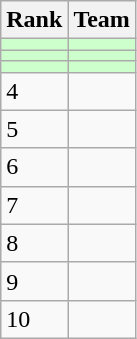<table class="wikitable">
<tr>
<th>Rank</th>
<th>Team</th>
</tr>
<tr bgcolor="#ccffcc">
<td></td>
<td></td>
</tr>
<tr bgcolor="#ccffcc">
<td></td>
<td></td>
</tr>
<tr bgcolor="#ccffcc">
<td></td>
<td></td>
</tr>
<tr>
<td>4</td>
<td></td>
</tr>
<tr>
<td>5</td>
<td></td>
</tr>
<tr>
<td>6</td>
<td></td>
</tr>
<tr>
<td>7</td>
<td></td>
</tr>
<tr>
<td>8</td>
<td></td>
</tr>
<tr>
<td>9</td>
<td></td>
</tr>
<tr>
<td>10</td>
<td></td>
</tr>
</table>
